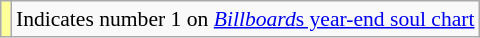<table class="wikitable" style="font-size:90%;">
<tr>
<td style="background-color:#FFFF99"></td>
<td>Indicates number 1 on <a href='#'><em>Billboard</em>s year-end soul chart</a></td>
</tr>
</table>
